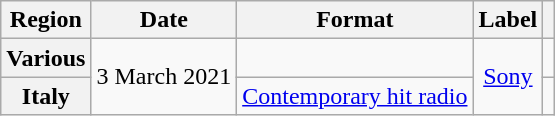<table class="wikitable sortable plainrowheaders" style="text-align:center">
<tr>
<th scope="col">Region</th>
<th scope="col">Date</th>
<th scope="col">Format</th>
<th scope="col">Label</th>
<th scope="col"></th>
</tr>
<tr>
<th scope="row">Various</th>
<td rowspan="2">3 March 2021</td>
<td></td>
<td rowspan="2"><a href='#'>Sony</a></td>
<td style="text-align:center;"></td>
</tr>
<tr>
<th scope="row">Italy</th>
<td><a href='#'>Contemporary hit radio</a></td>
<td style="text-align:center;"></td>
</tr>
</table>
